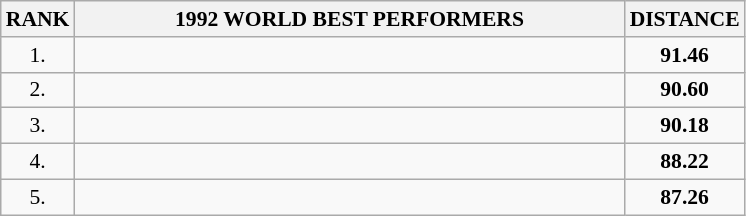<table class="wikitable" style="border-collapse: collapse; font-size: 90%;">
<tr>
<th>RANK</th>
<th align="center" style="width: 25em">1992 WORLD BEST PERFORMERS</th>
<th align="center" style="width: 5em">DISTANCE</th>
</tr>
<tr>
<td align="center">1.</td>
<td></td>
<td align="center"><strong>91.46</strong></td>
</tr>
<tr>
<td align="center">2.</td>
<td></td>
<td align="center"><strong>90.60</strong></td>
</tr>
<tr>
<td align="center">3.</td>
<td></td>
<td align="center"><strong>90.18</strong></td>
</tr>
<tr>
<td align="center">4.</td>
<td></td>
<td align="center"><strong>88.22</strong></td>
</tr>
<tr>
<td align="center">5.</td>
<td></td>
<td align="center"><strong>87.26</strong></td>
</tr>
</table>
